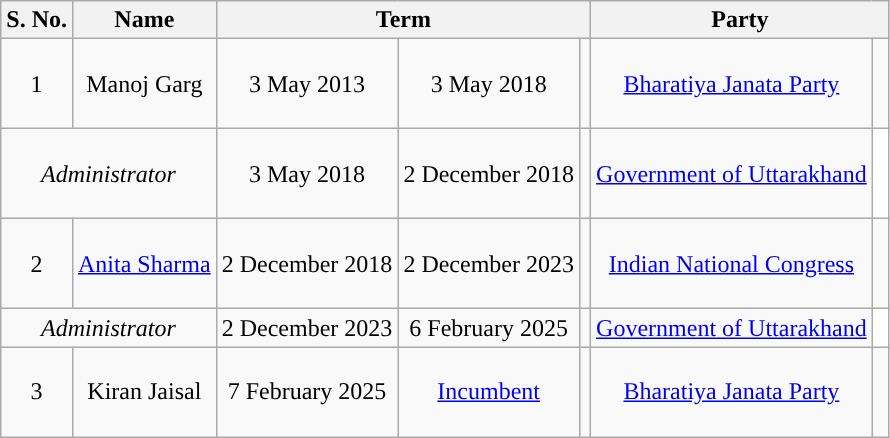<table class="wikitable sortable">
<tr>
<th scope="col">S. No.</th>
<th>Name</th>
<th colspan=3>Term</th>
<th colspan=2>Party</th>
</tr>
<tr style="text-align:center; height:60px;">
<td>1</td>
<td>Manoj Garg</td>
<td>3 May 2013</td>
<td>3 May 2018</td>
<td></td>
<td><a href='#'>Bharatiya Janata Party</a></td>
<td width="4px" style="background-color: "></td>
</tr>
<tr style="text-align:center; height:60px;">
<td colspan=2><em>Administrator</em></td>
<td>3 May 2018</td>
<td>2 December 2018</td>
<td></td>
<td><a href='#'>Government of Uttarakhand</a></td>
<td style="background-color: white"></td>
</tr>
<tr style="text-align:center; height:60px;">
<td>2</td>
<td><a href='#'>Anita Sharma</a></td>
<td>2 December 2018</td>
<td>2 December 2023</td>
<td></td>
<td><a href='#'>Indian National Congress</a></td>
<td width="4px" style="background-color: "></td>
</tr>
<tr style="text-align:center;height=:60px;">
<td colspan=2><em>Administrator</em></td>
<td>2 December 2023</td>
<td>6 February 2025</td>
<td></td>
<td><a href='#'>Government of Uttarakhand</a></td>
<td style="background-color: white"></td>
</tr>
<tr style="text-align:center; height:60px;">
<td>3</td>
<td>Kiran Jaisal</td>
<td>7 February 2025</td>
<td><a href='#'>Incumbent</a></td>
<td></td>
<td><a href='#'>Bharatiya Janata Party</a></td>
<td width="4px" style="background-color: "></td>
</tr>
</table>
